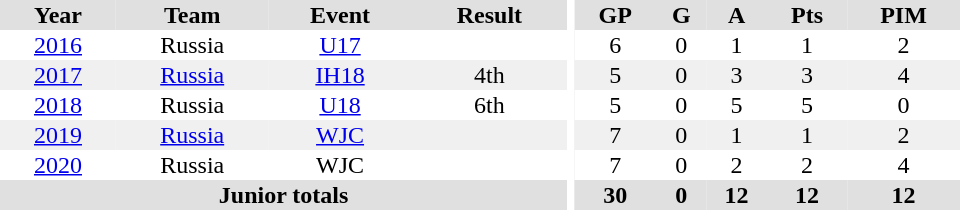<table border="0" cellpadding="1" cellspacing="0" ID="Table3" style="text-align:center; width:40em">
<tr ALIGN="center" bgcolor="#e0e0e0">
<th>Year</th>
<th>Team</th>
<th>Event</th>
<th>Result</th>
<th rowspan="99" bgcolor="#ffffff"></th>
<th>GP</th>
<th>G</th>
<th>A</th>
<th>Pts</th>
<th>PIM</th>
</tr>
<tr>
<td><a href='#'>2016</a></td>
<td>Russia</td>
<td><a href='#'>U17</a></td>
<td></td>
<td>6</td>
<td>0</td>
<td>1</td>
<td>1</td>
<td>2</td>
</tr>
<tr bgcolor="#f0f0f0">
<td><a href='#'>2017</a></td>
<td><a href='#'>Russia</a></td>
<td><a href='#'>IH18</a></td>
<td>4th</td>
<td>5</td>
<td>0</td>
<td>3</td>
<td>3</td>
<td>4</td>
</tr>
<tr>
<td><a href='#'>2018</a></td>
<td>Russia</td>
<td><a href='#'>U18</a></td>
<td>6th</td>
<td>5</td>
<td>0</td>
<td>5</td>
<td>5</td>
<td>0</td>
</tr>
<tr bgcolor="#f0f0f0">
<td><a href='#'>2019</a></td>
<td><a href='#'>Russia</a></td>
<td><a href='#'>WJC</a></td>
<td></td>
<td>7</td>
<td>0</td>
<td>1</td>
<td>1</td>
<td>2</td>
</tr>
<tr>
<td><a href='#'>2020</a></td>
<td>Russia</td>
<td>WJC</td>
<td></td>
<td>7</td>
<td>0</td>
<td>2</td>
<td>2</td>
<td>4</td>
</tr>
<tr bgcolor="#e0e0e0">
<th colspan="4">Junior totals</th>
<th>30</th>
<th>0</th>
<th>12</th>
<th>12</th>
<th>12</th>
</tr>
</table>
